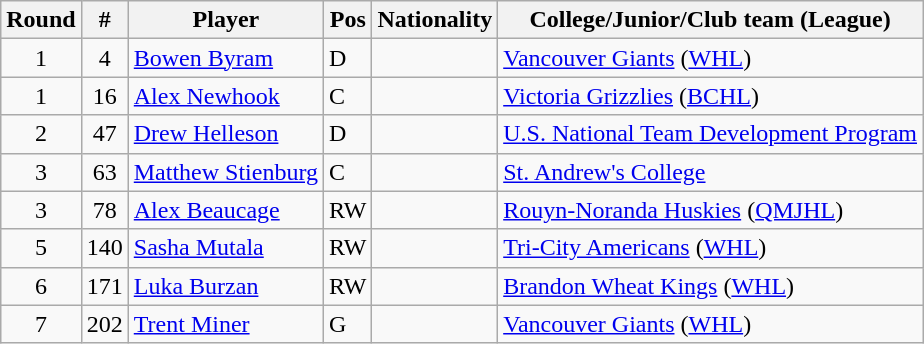<table class="wikitable">
<tr>
<th>Round</th>
<th>#</th>
<th>Player</th>
<th>Pos</th>
<th>Nationality</th>
<th>College/Junior/Club team (League)</th>
</tr>
<tr>
<td style="text-align:center;">1</td>
<td style="text-align:center;">4</td>
<td><a href='#'>Bowen Byram</a></td>
<td>D</td>
<td></td>
<td><a href='#'>Vancouver Giants</a> (<a href='#'>WHL</a>)</td>
</tr>
<tr>
<td style="text-align:center;">1</td>
<td style="text-align:center;">16</td>
<td><a href='#'>Alex Newhook</a></td>
<td>C</td>
<td></td>
<td><a href='#'>Victoria Grizzlies</a> (<a href='#'>BCHL</a>)</td>
</tr>
<tr>
<td style="text-align:center;">2</td>
<td style="text-align:center;">47</td>
<td><a href='#'>Drew Helleson</a></td>
<td>D</td>
<td></td>
<td><a href='#'>U.S. National Team Development Program</a></td>
</tr>
<tr>
<td style="text-align:center;">3</td>
<td style="text-align:center;">63</td>
<td><a href='#'>Matthew Stienburg</a></td>
<td>C</td>
<td></td>
<td><a href='#'>St. Andrew's College</a></td>
</tr>
<tr>
<td style="text-align:center;">3</td>
<td style="text-align:center;">78</td>
<td><a href='#'>Alex Beaucage</a></td>
<td>RW</td>
<td></td>
<td><a href='#'>Rouyn-Noranda Huskies</a> (<a href='#'>QMJHL</a>)</td>
</tr>
<tr>
<td style="text-align:center;">5</td>
<td style="text-align:center;">140</td>
<td><a href='#'>Sasha Mutala</a></td>
<td>RW</td>
<td></td>
<td><a href='#'>Tri-City Americans</a> (<a href='#'>WHL</a>)</td>
</tr>
<tr>
<td style="text-align:center;">6</td>
<td style="text-align:center;">171</td>
<td><a href='#'>Luka Burzan</a></td>
<td>RW</td>
<td></td>
<td><a href='#'>Brandon Wheat Kings</a> (<a href='#'>WHL</a>)</td>
</tr>
<tr>
<td style="text-align:center;">7</td>
<td style="text-align:center;">202</td>
<td><a href='#'>Trent Miner</a></td>
<td>G</td>
<td></td>
<td><a href='#'>Vancouver Giants</a> (<a href='#'>WHL</a>)</td>
</tr>
</table>
